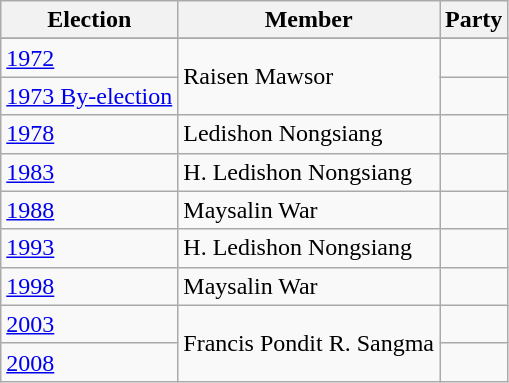<table class="wikitable sortable">
<tr>
<th>Election</th>
<th>Member</th>
<th colspan=2>Party</th>
</tr>
<tr>
</tr>
<tr>
<td><a href='#'>1972</a></td>
<td rowspan=2>Raisen Mawsor</td>
<td></td>
</tr>
<tr>
<td><a href='#'>1973 By-election</a></td>
</tr>
<tr>
<td><a href='#'>1978</a></td>
<td>Ledishon Nongsiang</td>
<td></td>
</tr>
<tr>
<td><a href='#'>1983</a></td>
<td>H. Ledishon Nongsiang</td>
</tr>
<tr>
<td><a href='#'>1988</a></td>
<td>Maysalin War</td>
<td></td>
</tr>
<tr>
<td><a href='#'>1993</a></td>
<td>H. Ledishon Nongsiang</td>
<td></td>
</tr>
<tr>
<td><a href='#'>1998</a></td>
<td>Maysalin War</td>
</tr>
<tr>
<td><a href='#'>2003</a></td>
<td rowspan=2>Francis Pondit R. Sangma</td>
<td></td>
</tr>
<tr>
<td><a href='#'>2008</a></td>
<td></td>
</tr>
</table>
